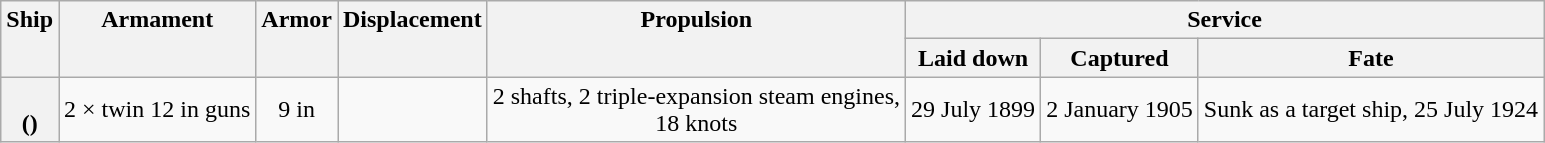<table class="wikitable plainrowheaders" style="text-align: center;">
<tr valign="top">
<th scope="col" rowspan="2">Ship</th>
<th scope="col" rowspan="2">Armament</th>
<th scope="col" rowspan="2">Armor</th>
<th scope="col" rowspan="2">Displacement</th>
<th scope="col" rowspan="2">Propulsion</th>
<th scope="col" colspan="3">Service</th>
</tr>
<tr valign="top">
<th scope="col">Laid down</th>
<th scope="col">Captured</th>
<th scope="col">Fate</th>
</tr>
<tr valign="center">
<th scope="row"><br>()</th>
<td>2 × twin 12 in guns</td>
<td>9 in</td>
<td></td>
<td>2 shafts, 2 triple-expansion steam engines,<br>18 knots</td>
<td>29 July 1899</td>
<td>2 January 1905</td>
<td>Sunk as a target ship, 25 July 1924</td>
</tr>
</table>
